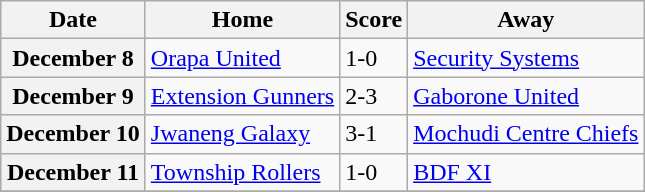<table class="wikitable sortable plainrowheaders">
<tr>
<th scope="col">Date</th>
<th scope="col">Home</th>
<th scope="col">Score</th>
<th scope="col">Away</th>
</tr>
<tr>
<th scope="row">December 8</th>
<td><a href='#'>Orapa United</a></td>
<td>1-0</td>
<td><a href='#'>Security Systems</a></td>
</tr>
<tr>
<th scope="row">December 9</th>
<td><a href='#'>Extension Gunners</a></td>
<td>2-3</td>
<td><a href='#'>Gaborone United</a></td>
</tr>
<tr>
<th scope="row">December 10</th>
<td><a href='#'>Jwaneng Galaxy</a></td>
<td>3-1</td>
<td><a href='#'>Mochudi Centre Chiefs</a></td>
</tr>
<tr>
<th scope="row">December 11</th>
<td><a href='#'>Township Rollers</a></td>
<td>1-0</td>
<td><a href='#'>BDF XI</a></td>
</tr>
<tr>
</tr>
</table>
